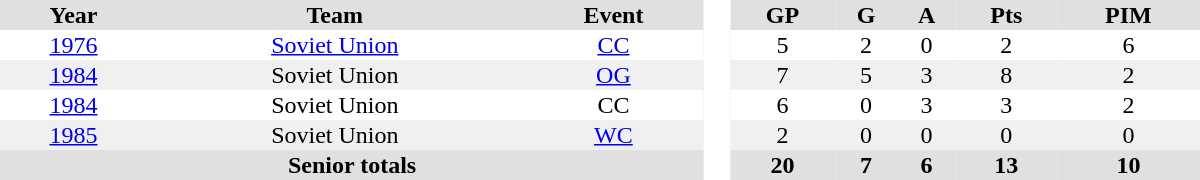<table border="0" cellpadding="1" cellspacing="0" style="text-align:center; width:50em">
<tr ALIGN="center" bgcolor="#e0e0e0">
<th>Year</th>
<th>Team</th>
<th>Event</th>
<th ALIGN="center" rowspan="99" bgcolor="#ffffff"> </th>
<th>GP</th>
<th>G</th>
<th>A</th>
<th>Pts</th>
<th>PIM</th>
</tr>
<tr>
<td><a href='#'>1976</a></td>
<td><a href='#'>Soviet Union</a></td>
<td><a href='#'>CC</a></td>
<td>5</td>
<td>2</td>
<td>0</td>
<td>2</td>
<td>6</td>
</tr>
<tr bgcolor="#f0f0f0">
<td><a href='#'>1984</a></td>
<td>Soviet Union</td>
<td><a href='#'>OG</a></td>
<td>7</td>
<td>5</td>
<td>3</td>
<td>8</td>
<td>2</td>
</tr>
<tr>
<td><a href='#'>1984</a></td>
<td>Soviet Union</td>
<td>CC</td>
<td>6</td>
<td>0</td>
<td>3</td>
<td>3</td>
<td>2</td>
</tr>
<tr bgcolor="#f0f0f0">
<td><a href='#'>1985</a></td>
<td>Soviet Union</td>
<td><a href='#'>WC</a></td>
<td>2</td>
<td>0</td>
<td>0</td>
<td>0</td>
<td>0</td>
</tr>
<tr bgcolor="#e0e0e0">
<th colspan=3>Senior totals</th>
<th>20</th>
<th>7</th>
<th>6</th>
<th>13</th>
<th>10</th>
</tr>
</table>
